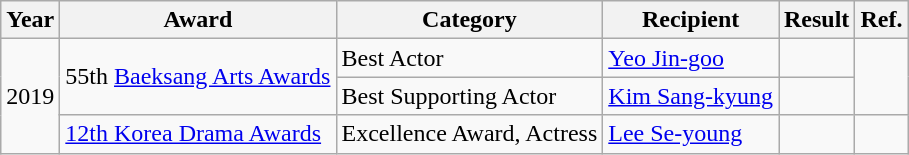<table class="wikitable">
<tr>
<th>Year</th>
<th>Award</th>
<th>Category</th>
<th>Recipient</th>
<th>Result</th>
<th>Ref.</th>
</tr>
<tr>
<td rowspan=3>2019</td>
<td rowspan=2>55th <a href='#'>Baeksang Arts Awards</a></td>
<td>Best Actor</td>
<td><a href='#'>Yeo Jin-goo</a></td>
<td></td>
<td rowspan=2></td>
</tr>
<tr>
<td>Best Supporting Actor</td>
<td><a href='#'>Kim Sang-kyung</a></td>
<td></td>
</tr>
<tr>
<td><a href='#'>12th Korea Drama Awards</a></td>
<td>Excellence Award, Actress</td>
<td><a href='#'>Lee Se-young</a></td>
<td></td>
<td></td>
</tr>
</table>
